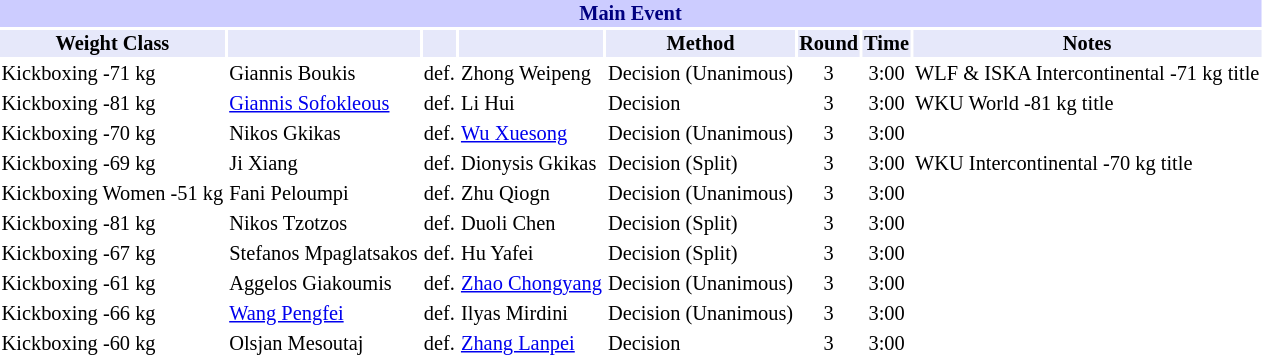<table class="toccolours" style="font-size: 85%;">
<tr>
<th colspan="8" style="background-color: #ccf; color: #000080; text-align: center;"><strong>Main Event</strong></th>
</tr>
<tr>
<th colspan="1" style="background-color: #E6E8FA; color: #000000; text-align: center;">Weight Class</th>
<th colspan="1" style="background-color: #E6E8FA; color: #000000; text-align: center;"></th>
<th colspan="1" style="background-color: #E6E8FA; color: #000000; text-align: center;"></th>
<th colspan="1" style="background-color: #E6E8FA; color: #000000; text-align: center;"></th>
<th colspan="1" style="background-color: #E6E8FA; color: #000000; text-align: center;">Method</th>
<th colspan="1" style="background-color: #E6E8FA; color: #000000; text-align: center;">Round</th>
<th colspan="1" style="background-color: #E6E8FA; color: #000000; text-align: center;">Time</th>
<th colspan="1" style="background-color: #E6E8FA; color: #000000; text-align: center;">Notes</th>
</tr>
<tr>
<td>Kickboxing -71 kg</td>
<td> Giannis Boukis</td>
<td align=center>def.</td>
<td> Zhong Weipeng</td>
<td>Decision (Unanimous)</td>
<td align=center>3</td>
<td align=center>3:00</td>
<td>WLF & ISKA Intercontinental -71 kg title</td>
</tr>
<tr>
<td>Kickboxing -81 kg</td>
<td> <a href='#'>Giannis Sofokleous</a></td>
<td align=center>def.</td>
<td> Li Hui</td>
<td>Decision</td>
<td align=center>3</td>
<td align=center>3:00</td>
<td>WKU World -81 kg title</td>
</tr>
<tr>
<td>Kickboxing -70 kg</td>
<td> Nikos Gkikas</td>
<td align=center>def.</td>
<td> <a href='#'>Wu Xuesong</a></td>
<td>Decision (Unanimous)</td>
<td align=center>3</td>
<td align=center>3:00</td>
<td></td>
</tr>
<tr>
<td>Kickboxing -69 kg</td>
<td> Ji Xiang</td>
<td align=center>def.</td>
<td> Dionysis Gkikas</td>
<td>Decision (Split)</td>
<td align=center>3</td>
<td align=center>3:00</td>
<td>WKU Intercontinental -70 kg title</td>
</tr>
<tr>
<td>Kickboxing Women -51 kg</td>
<td> Fani Peloumpi</td>
<td align=center>def.</td>
<td> Zhu Qiogn</td>
<td>Decision (Unanimous)</td>
<td align=center>3</td>
<td align=center>3:00</td>
<td></td>
</tr>
<tr>
<td>Kickboxing -81 kg</td>
<td> Nikos Tzotzos</td>
<td align=center>def.</td>
<td> Duoli Chen</td>
<td>Decision (Split)</td>
<td align=center>3</td>
<td align=center>3:00</td>
<td></td>
</tr>
<tr>
<td>Kickboxing -67 kg</td>
<td> Stefanos Mpaglatsakos</td>
<td align=center>def.</td>
<td> Hu Yafei</td>
<td>Decision (Split)</td>
<td align=center>3</td>
<td align=center>3:00</td>
<td></td>
</tr>
<tr>
<td>Kickboxing -61 kg</td>
<td> Aggelos Giakoumis</td>
<td align=center>def.</td>
<td> <a href='#'>Zhao Chongyang</a></td>
<td>Decision (Unanimous)</td>
<td align=center>3</td>
<td align=center>3:00</td>
<td></td>
</tr>
<tr>
<td>Kickboxing -66 kg</td>
<td> <a href='#'>Wang Pengfei</a></td>
<td align=center>def.</td>
<td> Ilyas Mirdini</td>
<td>Decision (Unanimous)</td>
<td align=center>3</td>
<td align=center>3:00</td>
<td></td>
</tr>
<tr>
<td>Kickboxing -60 kg</td>
<td> Olsjan Mesoutaj</td>
<td align=center>def.</td>
<td> <a href='#'>Zhang Lanpei</a></td>
<td>Decision</td>
<td align=center>3</td>
<td align=center>3:00</td>
<td></td>
</tr>
</table>
